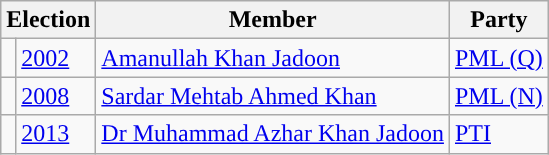<table class="wikitable">
<tr>
<th colspan="2">Election</th>
<th>Member</th>
<th>Party</th>
</tr>
<tr>
<td style="background-color: "></td>
<td><a href='#'>2002</a></td>
<td><a href='#'>Amanullah Khan Jadoon</a></td>
<td><a href='#'>PML (Q)</a></td>
</tr>
<tr>
<td style="background-color: "></td>
<td><a href='#'>2008</a></td>
<td><a href='#'>Sardar Mehtab Ahmed Khan</a></td>
<td><a href='#'>PML (N)</a></td>
</tr>
<tr>
<td style="background-color: "></td>
<td><a href='#'>2013</a></td>
<td><a href='#'>Dr Muhammad Azhar Khan Jadoon</a></td>
<td><a href='#'>PTI</a></td>
</tr>
</table>
